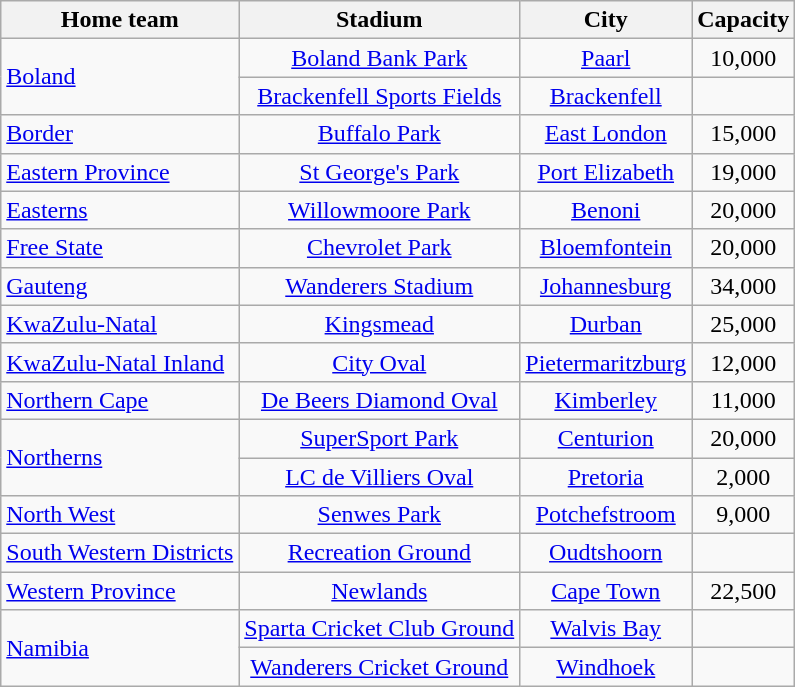<table class="wikitable sortable" style="text-align:center;">
<tr>
<th>Home team</th>
<th>Stadium</th>
<th>City</th>
<th>Capacity</th>
</tr>
<tr>
<td rowspan="2" style="text-align:left;"><a href='#'>Boland</a></td>
<td><a href='#'>Boland Bank Park</a></td>
<td><a href='#'>Paarl</a></td>
<td>10,000</td>
</tr>
<tr>
<td><a href='#'>Brackenfell Sports Fields</a></td>
<td><a href='#'>Brackenfell</a></td>
<td></td>
</tr>
<tr>
<td style="text-align:left;"><a href='#'>Border</a></td>
<td><a href='#'>Buffalo Park</a></td>
<td><a href='#'>East London</a></td>
<td>15,000</td>
</tr>
<tr>
<td style="text-align:left;"><a href='#'>Eastern Province</a></td>
<td><a href='#'>St George's Park</a></td>
<td><a href='#'>Port Elizabeth</a></td>
<td>19,000</td>
</tr>
<tr>
<td style="text-align:left;"><a href='#'>Easterns</a></td>
<td><a href='#'>Willowmoore Park</a></td>
<td><a href='#'>Benoni</a></td>
<td>20,000</td>
</tr>
<tr>
<td style="text-align:left;"><a href='#'>Free State</a></td>
<td><a href='#'>Chevrolet Park</a></td>
<td><a href='#'>Bloemfontein</a></td>
<td>20,000</td>
</tr>
<tr>
<td style="text-align:left;"><a href='#'>Gauteng</a></td>
<td><a href='#'>Wanderers Stadium</a></td>
<td><a href='#'>Johannesburg</a></td>
<td>34,000</td>
</tr>
<tr>
<td style="text-align:left;"><a href='#'>KwaZulu-Natal</a></td>
<td><a href='#'>Kingsmead</a></td>
<td><a href='#'>Durban</a></td>
<td>25,000</td>
</tr>
<tr>
<td style="text-align:left;"><a href='#'>KwaZulu-Natal Inland</a></td>
<td><a href='#'>City Oval</a></td>
<td><a href='#'>Pietermaritzburg</a></td>
<td>12,000</td>
</tr>
<tr>
<td style="text-align:left;"><a href='#'>Northern Cape</a></td>
<td><a href='#'>De Beers Diamond Oval</a></td>
<td><a href='#'>Kimberley</a></td>
<td>11,000</td>
</tr>
<tr>
<td rowspan="2" style="text-align:left;"><a href='#'>Northerns</a></td>
<td><a href='#'>SuperSport Park</a></td>
<td><a href='#'>Centurion</a></td>
<td>20,000</td>
</tr>
<tr>
<td><a href='#'>LC de Villiers Oval</a></td>
<td><a href='#'>Pretoria</a></td>
<td>2,000</td>
</tr>
<tr>
<td style="text-align:left;"><a href='#'>North West</a></td>
<td><a href='#'>Senwes Park</a></td>
<td><a href='#'>Potchefstroom</a></td>
<td>9,000</td>
</tr>
<tr>
<td style="text-align:left;"><a href='#'>South Western Districts</a></td>
<td><a href='#'>Recreation Ground</a></td>
<td><a href='#'>Oudtshoorn</a></td>
<td></td>
</tr>
<tr>
<td style="text-align:left;"><a href='#'>Western Province</a></td>
<td><a href='#'>Newlands</a></td>
<td><a href='#'>Cape Town</a></td>
<td>22,500</td>
</tr>
<tr>
<td rowspan="2" style="text-align:left;"><a href='#'>Namibia</a></td>
<td><a href='#'>Sparta Cricket Club Ground</a></td>
<td><a href='#'>Walvis Bay</a></td>
<td></td>
</tr>
<tr>
<td><a href='#'>Wanderers Cricket Ground</a></td>
<td><a href='#'>Windhoek</a></td>
<td></td>
</tr>
</table>
